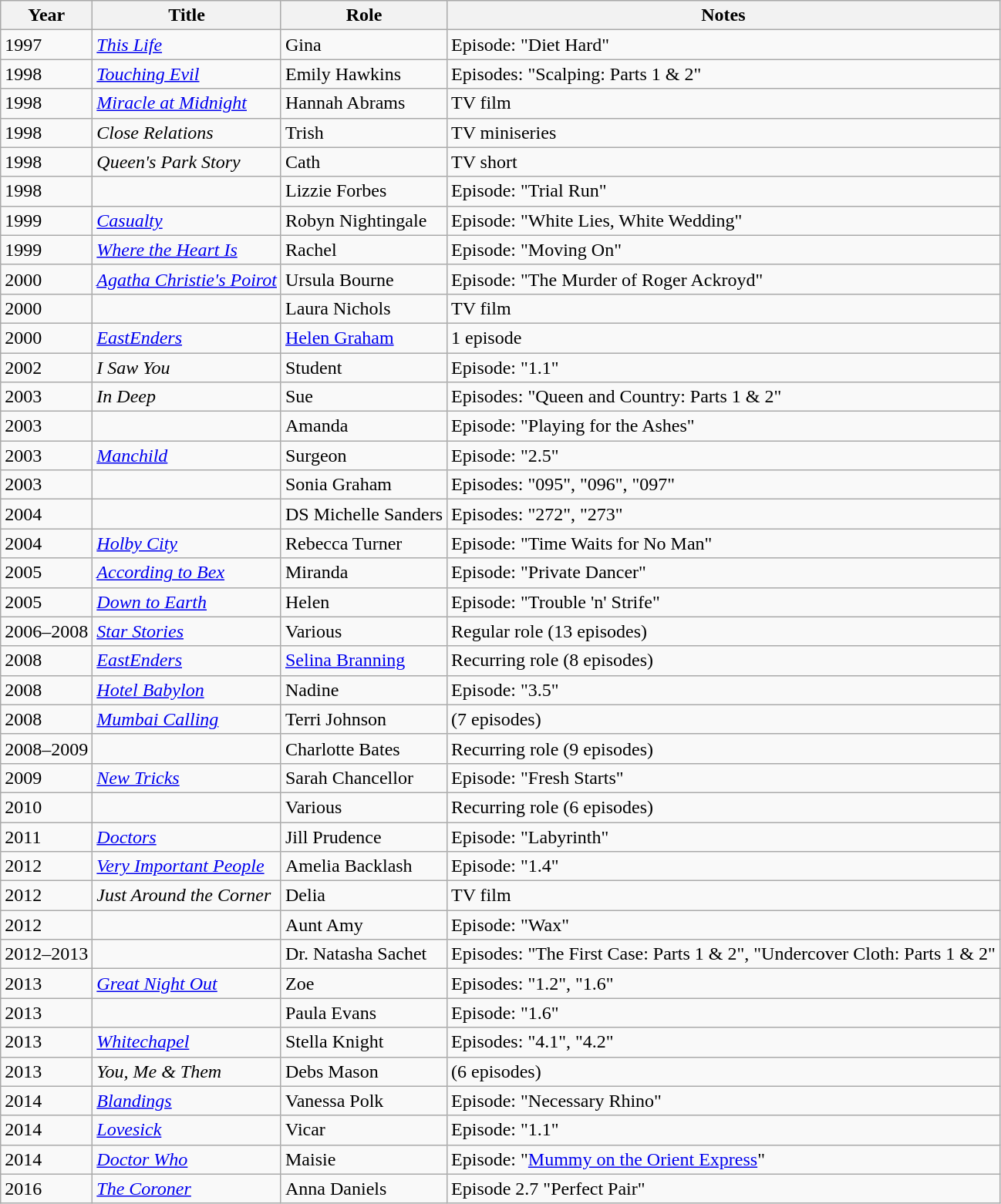<table class="wikitable sortable">
<tr>
<th>Year</th>
<th>Title</th>
<th>Role</th>
<th class="unsortable">Notes</th>
</tr>
<tr>
<td>1997</td>
<td><em><a href='#'>This Life</a></em></td>
<td>Gina</td>
<td>Episode: "Diet Hard"</td>
</tr>
<tr>
<td>1998</td>
<td><em><a href='#'>Touching Evil</a></em></td>
<td>Emily Hawkins</td>
<td>Episodes: "Scalping: Parts 1 & 2"</td>
</tr>
<tr>
<td>1998</td>
<td><em><a href='#'>Miracle at Midnight</a></em></td>
<td>Hannah Abrams</td>
<td>TV film</td>
</tr>
<tr>
<td>1998</td>
<td><em>Close Relations</em></td>
<td>Trish</td>
<td>TV miniseries</td>
</tr>
<tr>
<td>1998</td>
<td><em>Queen's Park Story</em></td>
<td>Cath</td>
<td>TV short</td>
</tr>
<tr>
<td>1998</td>
<td><em></em></td>
<td>Lizzie Forbes</td>
<td>Episode: "Trial Run"</td>
</tr>
<tr>
<td>1999</td>
<td><em><a href='#'>Casualty</a></em></td>
<td>Robyn Nightingale</td>
<td>Episode: "White Lies, White Wedding"</td>
</tr>
<tr>
<td>1999</td>
<td><em><a href='#'>Where the Heart Is</a></em></td>
<td>Rachel</td>
<td>Episode: "Moving On"</td>
</tr>
<tr>
<td>2000</td>
<td><em><a href='#'>Agatha Christie's Poirot</a></em></td>
<td>Ursula Bourne</td>
<td>Episode: "The Murder of Roger Ackroyd"</td>
</tr>
<tr>
<td>2000</td>
<td><em></em></td>
<td>Laura Nichols</td>
<td>TV film</td>
</tr>
<tr>
<td>2000</td>
<td><em><a href='#'>EastEnders</a></em></td>
<td><a href='#'>Helen Graham</a></td>
<td>1 episode</td>
</tr>
<tr>
<td>2002</td>
<td><em>I Saw You</em></td>
<td>Student</td>
<td>Episode: "1.1"</td>
</tr>
<tr>
<td>2003</td>
<td><em>In Deep</em></td>
<td>Sue</td>
<td>Episodes: "Queen and Country: Parts 1 & 2"</td>
</tr>
<tr>
<td>2003</td>
<td><em></em></td>
<td>Amanda</td>
<td>Episode: "Playing for the Ashes"</td>
</tr>
<tr>
<td>2003</td>
<td><em><a href='#'>Manchild</a></em></td>
<td>Surgeon</td>
<td>Episode: "2.5"</td>
</tr>
<tr>
<td>2003</td>
<td><em></em></td>
<td>Sonia Graham</td>
<td>Episodes: "095", "096", "097"</td>
</tr>
<tr>
<td>2004</td>
<td><em></em></td>
<td>DS Michelle Sanders</td>
<td>Episodes: "272", "273"</td>
</tr>
<tr>
<td>2004</td>
<td><em><a href='#'>Holby City</a></em></td>
<td>Rebecca Turner</td>
<td>Episode: "Time Waits for No Man"</td>
</tr>
<tr>
<td>2005</td>
<td><em><a href='#'>According to Bex</a></em></td>
<td>Miranda</td>
<td>Episode: "Private Dancer"</td>
</tr>
<tr>
<td>2005</td>
<td><em><a href='#'>Down to Earth</a></em></td>
<td>Helen</td>
<td>Episode: "Trouble 'n' Strife"</td>
</tr>
<tr>
<td>2006–2008</td>
<td><em><a href='#'>Star Stories</a></em></td>
<td>Various</td>
<td>Regular role (13 episodes)</td>
</tr>
<tr>
<td>2008</td>
<td><em><a href='#'>EastEnders</a></em></td>
<td><a href='#'>Selina Branning</a></td>
<td>Recurring role (8 episodes) </td>
</tr>
<tr>
<td>2008</td>
<td><em><a href='#'>Hotel Babylon</a></em></td>
<td>Nadine</td>
<td>Episode: "3.5"</td>
</tr>
<tr>
<td>2008</td>
<td><em><a href='#'>Mumbai Calling</a></em></td>
<td>Terri Johnson</td>
<td>(7 episodes)</td>
</tr>
<tr>
<td>2008–2009</td>
<td><em></em></td>
<td>Charlotte Bates</td>
<td>Recurring role (9 episodes)</td>
</tr>
<tr>
<td>2009</td>
<td><em><a href='#'>New Tricks</a></em></td>
<td>Sarah Chancellor</td>
<td>Episode: "Fresh Starts"</td>
</tr>
<tr>
<td>2010</td>
<td><em></em></td>
<td>Various</td>
<td>Recurring role (6 episodes)</td>
</tr>
<tr>
<td>2011</td>
<td><em><a href='#'>Doctors</a></em></td>
<td>Jill Prudence</td>
<td>Episode: "Labyrinth"</td>
</tr>
<tr>
<td>2012</td>
<td><em><a href='#'>Very Important People</a></em></td>
<td>Amelia Backlash</td>
<td>Episode: "1.4"</td>
</tr>
<tr>
<td>2012</td>
<td><em>Just Around the Corner</em></td>
<td>Delia</td>
<td>TV film</td>
</tr>
<tr>
<td>2012</td>
<td><em></em></td>
<td>Aunt Amy</td>
<td>Episode: "Wax"</td>
</tr>
<tr>
<td>2012–2013</td>
<td><em></em></td>
<td>Dr. Natasha Sachet</td>
<td>Episodes: "The First Case: Parts 1 & 2", "Undercover Cloth: Parts 1 & 2"</td>
</tr>
<tr>
<td>2013</td>
<td><em><a href='#'>Great Night Out</a></em></td>
<td>Zoe</td>
<td>Episodes: "1.2", "1.6"</td>
</tr>
<tr>
<td>2013</td>
<td><em></em></td>
<td>Paula Evans</td>
<td>Episode: "1.6"</td>
</tr>
<tr>
<td>2013</td>
<td><em><a href='#'>Whitechapel</a></em></td>
<td>Stella Knight</td>
<td>Episodes: "4.1", "4.2"</td>
</tr>
<tr>
<td>2013</td>
<td><em>You, Me & Them</em></td>
<td>Debs Mason</td>
<td>(6 episodes)</td>
</tr>
<tr>
<td>2014</td>
<td><em><a href='#'>Blandings</a></em></td>
<td>Vanessa Polk</td>
<td>Episode: "Necessary Rhino"</td>
</tr>
<tr>
<td>2014</td>
<td><em><a href='#'>Lovesick</a></em></td>
<td>Vicar</td>
<td>Episode: "1.1"</td>
</tr>
<tr>
<td>2014</td>
<td><em><a href='#'>Doctor Who</a></em></td>
<td>Maisie</td>
<td>Episode: "<a href='#'>Mummy on the Orient Express</a>" </td>
</tr>
<tr>
<td>2016</td>
<td><em><a href='#'>The Coroner</a></em></td>
<td>Anna Daniels</td>
<td>Episode 2.7 "Perfect Pair"</td>
</tr>
</table>
